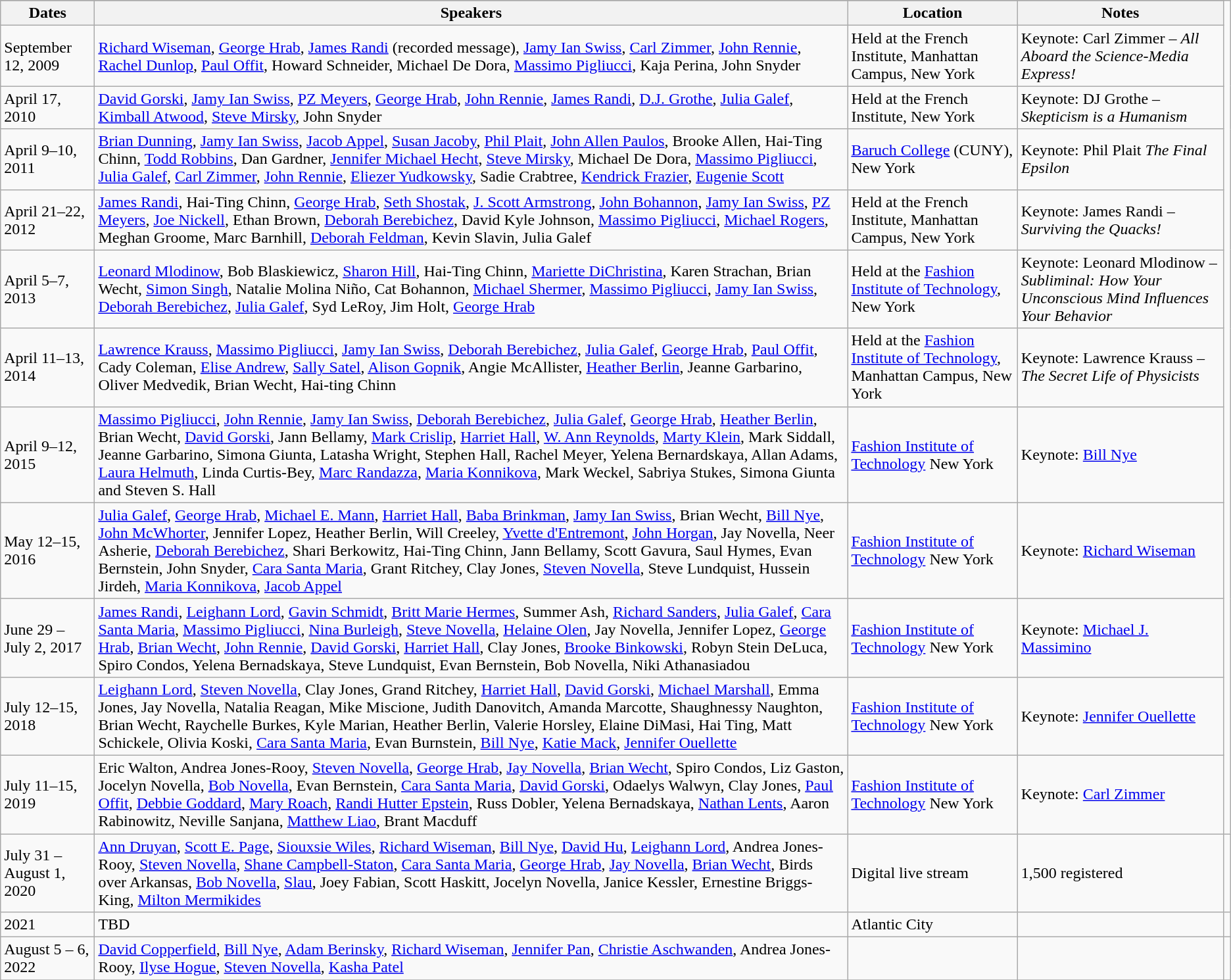<table class="wikitable">
<tr bgcolor="#CCCCCC">
</tr>
<tr>
<th>Dates</th>
<th>Speakers</th>
<th>Location</th>
<th>Notes</th>
</tr>
<tr>
<td>September 12, 2009</td>
<td><a href='#'>Richard Wiseman</a>, <a href='#'>George Hrab</a>, <a href='#'>James Randi</a> (recorded message), <a href='#'>Jamy Ian Swiss</a>, <a href='#'>Carl Zimmer</a>, <a href='#'>John Rennie</a>, <a href='#'>Rachel Dunlop</a>, <a href='#'>Paul Offit</a>, Howard Schneider, Michael De Dora, <a href='#'>Massimo Pigliucci</a>, Kaja Perina, John Snyder</td>
<td>Held at the French Institute,  Manhattan Campus, New York</td>
<td>Keynote: Carl Zimmer – <em>All Aboard the Science-Media Express!</em></td>
</tr>
<tr>
<td>April 17, 2010</td>
<td><a href='#'>David Gorski</a>, <a href='#'>Jamy Ian Swiss</a>, <a href='#'>PZ Meyers</a>, <a href='#'>George Hrab</a>, <a href='#'>John Rennie</a>, <a href='#'>James Randi</a>, <a href='#'>D.J. Grothe</a>, <a href='#'>Julia Galef</a>, <a href='#'>Kimball Atwood</a>, <a href='#'>Steve Mirsky</a>, John Snyder</td>
<td>Held at the French Institute, New York</td>
<td>Keynote: DJ Grothe – <em>Skepticism is a Humanism</em></td>
</tr>
<tr>
<td>April 9–10, 2011</td>
<td><a href='#'>Brian Dunning</a>, <a href='#'>Jamy Ian Swiss</a>, <a href='#'>Jacob Appel</a>, <a href='#'>Susan Jacoby</a>, <a href='#'>Phil Plait</a>, <a href='#'>John Allen Paulos</a>, Brooke Allen, Hai-Ting Chinn, <a href='#'>Todd Robbins</a>, Dan Gardner, <a href='#'>Jennifer Michael Hecht</a>, <a href='#'>Steve Mirsky</a>, Michael De Dora, <a href='#'>Massimo Pigliucci</a>, <a href='#'>Julia Galef</a>, <a href='#'>Carl Zimmer</a>, <a href='#'>John Rennie</a>, <a href='#'>Eliezer Yudkowsky</a>, Sadie Crabtree, <a href='#'>Kendrick Frazier</a>, <a href='#'>Eugenie Scott</a></td>
<td><a href='#'>Baruch College</a> (CUNY), New York</td>
<td>Keynote: Phil Plait <em>The Final Epsilon</em></td>
</tr>
<tr>
<td>April 21–22, 2012</td>
<td><a href='#'>James Randi</a>, Hai-Ting Chinn, <a href='#'>George Hrab</a>, <a href='#'>Seth Shostak</a>, <a href='#'>J. Scott Armstrong</a>, <a href='#'>John Bohannon</a>, <a href='#'>Jamy Ian Swiss</a>, <a href='#'>PZ Meyers</a>, <a href='#'>Joe Nickell</a>, Ethan Brown, <a href='#'>Deborah Berebichez</a>, David Kyle Johnson, <a href='#'>Massimo Pigliucci</a>, <a href='#'>Michael Rogers</a>, Meghan Groome, Marc Barnhill, <a href='#'>Deborah Feldman</a>, Kevin Slavin, Julia Galef</td>
<td>Held at the French Institute, Manhattan Campus, New York</td>
<td>Keynote: James Randi – <em>Surviving the Quacks!</em></td>
</tr>
<tr>
<td>April 5–7, 2013</td>
<td><a href='#'>Leonard Mlodinow</a>, Bob Blaskiewicz, <a href='#'>Sharon Hill</a>, Hai-Ting Chinn, <a href='#'>Mariette DiChristina</a>, Karen Strachan, Brian Wecht, <a href='#'>Simon Singh</a>, Natalie Molina Niño, Cat Bohannon, <a href='#'>Michael Shermer</a>, <a href='#'>Massimo Pigliucci</a>, <a href='#'>Jamy Ian Swiss</a>, <a href='#'>Deborah Berebichez</a>, <a href='#'>Julia Galef</a>, Syd LeRoy, Jim Holt, <a href='#'>George Hrab</a></td>
<td>Held at the <a href='#'>Fashion Institute of Technology</a>, New York</td>
<td>Keynote: Leonard Mlodinow – <em>Subliminal: How Your Unconscious Mind Influences Your Behavior</em></td>
</tr>
<tr>
<td>April 11–13, 2014</td>
<td><a href='#'>Lawrence Krauss</a>, <a href='#'>Massimo Pigliucci</a>, <a href='#'>Jamy Ian Swiss</a>, <a href='#'>Deborah Berebichez</a>, <a href='#'>Julia Galef</a>, <a href='#'>George Hrab</a>, <a href='#'>Paul Offit</a>, Cady Coleman, <a href='#'>Elise Andrew</a>, <a href='#'>Sally Satel</a>, <a href='#'>Alison Gopnik</a>, Angie McAllister, <a href='#'>Heather Berlin</a>, Jeanne Garbarino, Oliver Medvedik, Brian Wecht, Hai-ting Chinn</td>
<td>Held at the <a href='#'>Fashion Institute of Technology</a>, Manhattan Campus, New York</td>
<td>Keynote: Lawrence Krauss – <em>The Secret Life of Physicists</em></td>
</tr>
<tr>
<td>April 9–12, 2015</td>
<td><a href='#'>Massimo Pigliucci</a>, <a href='#'>John Rennie</a>, <a href='#'>Jamy Ian Swiss</a>, <a href='#'>Deborah Berebichez</a>, <a href='#'>Julia Galef</a>, <a href='#'>George Hrab</a>, <a href='#'>Heather Berlin</a>, Brian Wecht, <a href='#'>David Gorski</a>, Jann Bellamy, <a href='#'>Mark Crislip</a>, <a href='#'>Harriet Hall</a>, <a href='#'>W. Ann Reynolds</a>, <a href='#'>Marty Klein</a>, Mark Siddall, Jeanne Garbarino, Simona Giunta, Latasha Wright, Stephen Hall, Rachel Meyer, Yelena Bernardskaya, Allan Adams, <a href='#'>Laura Helmuth</a>, Linda Curtis-Bey, <a href='#'>Marc Randazza</a>, <a href='#'>Maria Konnikova</a>, Mark Weckel, Sabriya Stukes, Simona Giunta and Steven S. Hall</td>
<td><a href='#'>Fashion Institute of Technology</a> New York</td>
<td>Keynote: <a href='#'>Bill Nye</a></td>
</tr>
<tr>
<td>May 12–15, 2016</td>
<td><a href='#'>Julia Galef</a>, <a href='#'>George Hrab</a>, <a href='#'>Michael E. Mann</a>, <a href='#'>Harriet Hall</a>, <a href='#'>Baba Brinkman</a>,  <a href='#'>Jamy Ian Swiss</a>, Brian Wecht, <a href='#'>Bill Nye</a>, <a href='#'>John McWhorter</a>, Jennifer Lopez, Heather Berlin, Will Creeley, <a href='#'>Yvette d'Entremont</a>, <a href='#'>John Horgan</a>, Jay Novella, Neer Asherie, <a href='#'>Deborah Berebichez</a>, Shari Berkowitz, Hai-Ting Chinn, Jann Bellamy, Scott Gavura, Saul Hymes, Evan Bernstein, John Snyder, <a href='#'>Cara Santa Maria</a>, Grant Ritchey, Clay Jones, <a href='#'>Steven Novella</a>, Steve Lundquist, Hussein Jirdeh, <a href='#'>Maria Konnikova</a>, <a href='#'>Jacob Appel</a></td>
<td><a href='#'>Fashion Institute of Technology</a> New York</td>
<td>Keynote: <a href='#'>Richard Wiseman</a></td>
</tr>
<tr>
<td>June 29 – July 2, 2017</td>
<td><a href='#'>James Randi</a>, <a href='#'>Leighann Lord</a>, <a href='#'>Gavin Schmidt</a>, <a href='#'>Britt Marie Hermes</a>, Summer Ash, <a href='#'>Richard Sanders</a>, <a href='#'>Julia Galef</a>, <a href='#'>Cara Santa Maria</a>, <a href='#'>Massimo Pigliucci</a>, <a href='#'>Nina Burleigh</a>, <a href='#'>Steve Novella</a>, <a href='#'>Helaine Olen</a>, Jay Novella, Jennifer Lopez, <a href='#'>George Hrab</a>, <a href='#'>Brian Wecht</a>, <a href='#'>John Rennie</a>, <a href='#'>David Gorski</a>, <a href='#'>Harriet Hall</a>, Clay Jones, <a href='#'>Brooke Binkowski</a>, Robyn Stein DeLuca, Spiro Condos, Yelena Bernadskaya, Steve Lundquist, Evan Bernstein, Bob Novella, Niki Athanasiadou</td>
<td><a href='#'>Fashion Institute of Technology</a> New York</td>
<td>Keynote: <a href='#'>Michael J. Massimino</a></td>
</tr>
<tr>
<td>July 12–15, 2018</td>
<td><a href='#'>Leighann Lord</a>, <a href='#'>Steven Novella</a>, Clay Jones, Grand Ritchey, <a href='#'>Harriet Hall</a>, <a href='#'>David Gorski</a>, <a href='#'>Michael Marshall</a>, Emma Jones, Jay Novella, Natalia Reagan, Mike Miscione, Judith Danovitch, Amanda Marcotte, Shaughnessy Naughton, Brian Wecht, Raychelle Burkes, Kyle Marian, Heather Berlin, Valerie Horsley, Elaine DiMasi, Hai Ting, Matt Schickele, Olivia Koski, <a href='#'>Cara Santa Maria</a>, Evan Burnstein, <a href='#'>Bill Nye</a>, <a href='#'>Katie Mack</a>, <a href='#'>Jennifer Ouellette</a></td>
<td><a href='#'>Fashion Institute of Technology</a> New York</td>
<td>Keynote: <a href='#'>Jennifer Ouellette</a></td>
</tr>
<tr>
<td>July 11–15, 2019</td>
<td>Eric Walton, Andrea Jones-Rooy, <a href='#'>Steven Novella</a>, <a href='#'>George Hrab</a>, <a href='#'>Jay Novella</a>, <a href='#'>Brian Wecht</a>, Spiro Condos, Liz Gaston, Jocelyn Novella, <a href='#'>Bob Novella</a>, Evan Bernstein, <a href='#'>Cara Santa Maria</a>, <a href='#'>David Gorski</a>, Odaelys Walwyn, Clay Jones, <a href='#'>Paul Offit</a>, <a href='#'>Debbie Goddard</a>, <a href='#'>Mary Roach</a>, <a href='#'>Randi Hutter Epstein</a>, Russ Dobler, Yelena Bernadskaya, <a href='#'>Nathan Lents</a>, Aaron Rabinowitz, Neville Sanjana, <a href='#'>Matthew Liao</a>, Brant Macduff</td>
<td><a href='#'>Fashion Institute of Technology</a> New York</td>
<td>Keynote: <a href='#'>Carl Zimmer</a></td>
</tr>
<tr>
<td>July 31 – August 1, 2020</td>
<td><a href='#'>Ann Druyan</a>, <a href='#'>Scott E. Page</a>, <a href='#'>Siouxsie Wiles</a>, <a href='#'>Richard Wiseman</a>, <a href='#'>Bill Nye</a>, <a href='#'>David Hu</a>, <a href='#'>Leighann Lord</a>,  Andrea Jones-Rooy, <a href='#'>Steven Novella</a>, <a href='#'>Shane Campbell-Staton</a>, <a href='#'>Cara Santa Maria</a>, <a href='#'>George Hrab</a>, <a href='#'>Jay Novella</a>, <a href='#'>Brian Wecht</a>, Birds over Arkansas, <a href='#'>Bob Novella</a>, <a href='#'>Slau</a>, Joey Fabian, Scott Haskitt, Jocelyn Novella, Janice Kessler, Ernestine Briggs-King, <a href='#'>Milton Mermikides</a></td>
<td>Digital live stream</td>
<td>1,500 registered</td>
<td></td>
</tr>
<tr>
<td>2021</td>
<td>TBD</td>
<td>Atlantic City</td>
<td></td>
<td></td>
</tr>
<tr>
<td>August 5 – 6, 2022</td>
<td><a href='#'>David Copperfield</a>, <a href='#'>Bill Nye</a>, <a href='#'>Adam Berinsky</a>, <a href='#'>Richard Wiseman</a>, <a href='#'>Jennifer Pan</a>, <a href='#'>Christie Aschwanden</a>, Andrea Jones-Rooy, <a href='#'>Ilyse Hogue</a>, <a href='#'>Steven Novella</a>, <a href='#'>Kasha Patel</a></td>
<td></td>
<td></td>
<td></td>
</tr>
<tr>
</tr>
</table>
